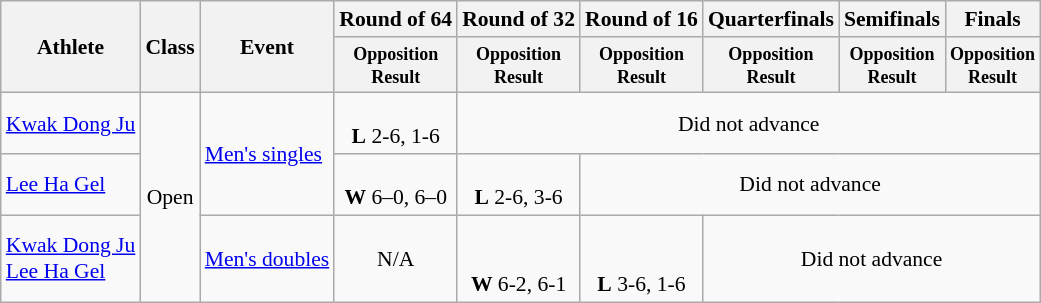<table class=wikitable style="font-size:90%">
<tr>
<th rowspan="2">Athlete</th>
<th rowspan="2">Class</th>
<th rowspan="2">Event</th>
<th>Round of 64</th>
<th>Round of 32</th>
<th>Round of 16</th>
<th>Quarterfinals</th>
<th>Semifinals</th>
<th>Finals</th>
</tr>
<tr>
<th style="line-height:1em"><small>Opposition<br>Result</small></th>
<th style="line-height:1em"><small>Opposition<br>Result</small></th>
<th style="line-height:1em"><small>Opposition<br>Result</small></th>
<th style="line-height:1em"><small>Opposition<br>Result</small></th>
<th style="line-height:1em"><small>Opposition<br>Result</small></th>
<th style="line-height:1em"><small>Opposition<br>Result</small></th>
</tr>
<tr>
<td><a href='#'>Kwak Dong Ju</a></td>
<td rowspan="3" style="text-align:center;">Open</td>
<td rowspan="2"><a href='#'>Men's singles</a></td>
<td style="text-align:center;"><br><strong>L</strong> 2-6, 1-6</td>
<td style="text-align:center;" colspan="5">Did not advance</td>
</tr>
<tr>
<td><a href='#'>Lee Ha Gel</a></td>
<td style="text-align:center;"><br><strong>W</strong> 6–0, 6–0</td>
<td style="text-align:center;"><br><strong>L</strong> 2-6, 3-6</td>
<td style="text-align:center;" colspan="4">Did not advance</td>
</tr>
<tr>
<td><a href='#'>Kwak Dong Ju</a><br> <a href='#'>Lee Ha Gel</a></td>
<td><a href='#'>Men's doubles</a></td>
<td style="text-align:center;">N/A</td>
<td style="text-align:center;"><br> <br><strong>W</strong> 6-2, 6-1</td>
<td style="text-align:center;"><br> <br><strong>L</strong> 3-6, 1-6</td>
<td style="text-align:center;" colspan="3">Did not advance</td>
</tr>
</table>
